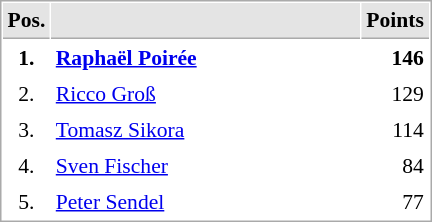<table cellspacing="1" cellpadding="3" style="border:1px solid #AAAAAA;font-size:90%">
<tr bgcolor="#E4E4E4">
<th style="border-bottom:1px solid #AAAAAA" width=10>Pos.</th>
<th style="border-bottom:1px solid #AAAAAA" width=200></th>
<th style="border-bottom:1px solid #AAAAAA" width=20>Points</th>
</tr>
<tr>
<td align="center"><strong>1.</strong></td>
<td> <strong><a href='#'>Raphaël Poirée</a></strong></td>
<td align="right"><strong>146</strong></td>
</tr>
<tr>
<td align="center">2.</td>
<td> <a href='#'>Ricco Groß</a></td>
<td align="right">129</td>
</tr>
<tr>
<td align="center">3.</td>
<td> <a href='#'>Tomasz Sikora</a></td>
<td align="right">114</td>
</tr>
<tr>
<td align="center">4.</td>
<td> <a href='#'>Sven Fischer</a></td>
<td align="right">84</td>
</tr>
<tr>
<td align="center">5.</td>
<td> <a href='#'>Peter Sendel</a></td>
<td align="right">77</td>
</tr>
</table>
